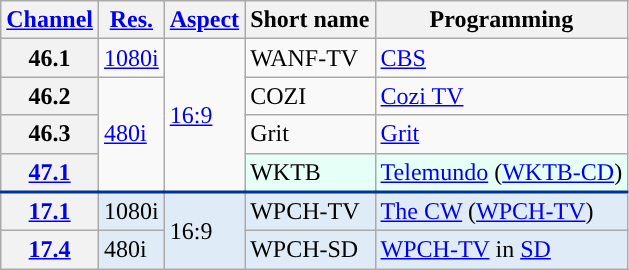<table class="wikitable">
<tr>
<th scope = "col"><a href='#'>Channel</a></th>
<th scope = "col"><a href='#'>Res.</a></th>
<th scope = "col"><a href='#'>Aspect</a></th>
<th scope = "col">Short name</th>
<th scope = "col">Programming</th>
</tr>
<tr>
<th scope = "row">46.1</th>
<td><a href='#'>1080i</a></td>
<td rowspan=4><a href='#'>16:9</a></td>
<td>WANF-TV</td>
<td><a href='#'>CBS</a></td>
</tr>
<tr>
<th scope = "row">46.2</th>
<td rowspan=3><a href='#'>480i</a></td>
<td>COZI</td>
<td><a href='#'>Cozi TV</a></td>
</tr>
<tr>
<th scope = "row">46.3</th>
<td>Grit</td>
<td><a href='#'>Grit</a></td>
</tr>
<tr style="background-color: #E6FFF7;">
<th scope = "row"><a href='#'>47.1</a></th>
<td>WKTB</td>
<td><a href='#'>Telemundo</a> (<a href='#'>WKTB-CD</a>)</td>
</tr>
<tr style="background-color:#DFEBF6; border-top: 2px solid #003399;">
<th scope="row"><a href='#'>17.1</a></th>
<td>1080i</td>
<td rowspan = 2>16:9</td>
<td>WPCH-TV</td>
<td><a href='#'>The CW</a> (<a href='#'>WPCH-TV</a>)</td>
</tr>
<tr style="background-color:#DFEBF6;">
<th scope="row"><a href='#'>17.4</a></th>
<td>480i</td>
<td>WPCH-SD</td>
<td><a href='#'>WPCH-TV</a> in <a href='#'>SD</a></td>
</tr>
</table>
